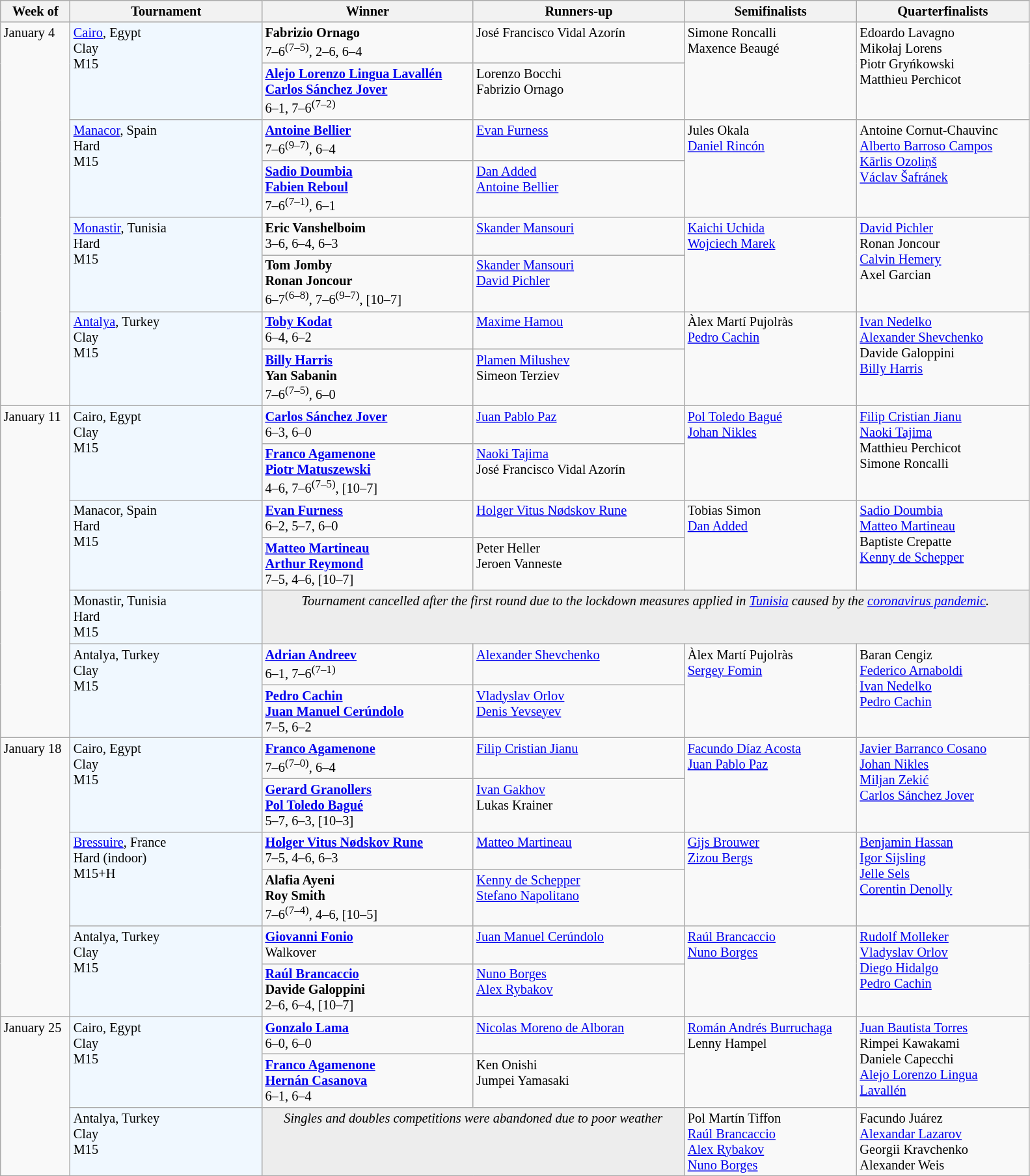<table class="wikitable" style="font-size:85%;">
<tr>
<th width="65">Week of</th>
<th style="width:190px;">Tournament</th>
<th style="width:210px;">Winner</th>
<th style="width:210px;">Runners-up</th>
<th style="width:170px;">Semifinalists</th>
<th style="width:170px;">Quarterfinalists</th>
</tr>
<tr style="vertical-align:top">
<td rowspan=8>January 4</td>
<td rowspan="2" style="background:#f0f8ff;"><a href='#'>Cairo</a>, Egypt <br> Clay <br> M15 <br> </td>
<td><strong> Fabrizio Ornago</strong> <br> 7–6<sup>(7–5)</sup>, 2–6, 6–4</td>
<td> José Francisco Vidal Azorín</td>
<td rowspan=2> Simone Roncalli <br>  Maxence Beaugé</td>
<td rowspan=2> Edoardo Lavagno <br>  Mikołaj Lorens <br>  Piotr Gryńkowski <br>  Matthieu Perchicot</td>
</tr>
<tr valign=top>
<td><strong> <a href='#'>Alejo Lorenzo Lingua Lavallén</a> <br>  <a href='#'>Carlos Sánchez Jover</a></strong> <br> 6–1, 7–6<sup>(7–2)</sup></td>
<td> Lorenzo Bocchi <br>  Fabrizio Ornago</td>
</tr>
<tr valign=top>
<td rowspan="2" style="background:#f0f8ff;"><a href='#'>Manacor</a>, Spain <br> Hard <br> M15 <br> </td>
<td><strong> <a href='#'>Antoine Bellier</a></strong> <br> 7–6<sup>(9–7)</sup>, 6–4</td>
<td> <a href='#'>Evan Furness</a></td>
<td rowspan=2> Jules Okala <br>  <a href='#'>Daniel Rincón</a></td>
<td rowspan=2> Antoine Cornut-Chauvinc <br>  <a href='#'>Alberto Barroso Campos</a> <br>  <a href='#'>Kārlis Ozoliņš</a> <br>  <a href='#'>Václav Šafránek</a></td>
</tr>
<tr style="vertical-align:top">
<td><strong> <a href='#'>Sadio Doumbia</a> <br>  <a href='#'>Fabien Reboul</a></strong> <br> 7–6<sup>(7–1)</sup>, 6–1</td>
<td> <a href='#'>Dan Added</a> <br>  <a href='#'>Antoine Bellier</a></td>
</tr>
<tr style="vertical-align:top">
<td rowspan="2" style="background:#f0f8ff;"><a href='#'>Monastir</a>, Tunisia <br> Hard <br> M15 <br> </td>
<td><strong> Eric Vanshelboim</strong> <br> 3–6, 6–4, 6–3</td>
<td> <a href='#'>Skander Mansouri</a></td>
<td rowspan=2> <a href='#'>Kaichi Uchida</a> <br>  <a href='#'>Wojciech Marek</a></td>
<td rowspan=2> <a href='#'>David Pichler</a> <br>  Ronan Joncour <br>  <a href='#'>Calvin Hemery</a> <br>  Axel Garcian</td>
</tr>
<tr valign=top>
<td><strong> Tom Jomby <br>  Ronan Joncour</strong> <br> 6–7<sup>(6–8)</sup>, 7–6<sup>(9–7)</sup>, [10–7]</td>
<td> <a href='#'>Skander Mansouri</a> <br>  <a href='#'>David Pichler</a></td>
</tr>
<tr valign=top>
<td rowspan="2" style="background:#f0f8ff;"><a href='#'>Antalya</a>, Turkey <br> Clay <br> M15 <br> </td>
<td><strong> <a href='#'>Toby Kodat</a></strong> <br> 6–4, 6–2</td>
<td> <a href='#'>Maxime Hamou</a></td>
<td rowspan=2> Àlex Martí Pujolràs <br>  <a href='#'>Pedro Cachin</a></td>
<td rowspan=2> <a href='#'>Ivan Nedelko</a> <br>  <a href='#'>Alexander Shevchenko</a> <br>  Davide Galoppini <br>  <a href='#'>Billy Harris</a></td>
</tr>
<tr style="vertical-align:top">
<td><strong> <a href='#'>Billy Harris</a> <br>  Yan Sabanin</strong> <br> 7–6<sup>(7–5)</sup>, 6–0</td>
<td> <a href='#'>Plamen Milushev</a> <br>  Simeon Terziev</td>
</tr>
<tr style="vertical-align:top">
<td rowspan=7>January 11</td>
<td rowspan="2" style="background:#f0f8ff;">Cairo, Egypt <br> Clay <br> M15 <br> </td>
<td><strong> <a href='#'>Carlos Sánchez Jover</a></strong> <br> 6–3, 6–0</td>
<td> <a href='#'>Juan Pablo Paz</a></td>
<td rowspan=2> <a href='#'>Pol Toledo Bagué</a> <br>  <a href='#'>Johan Nikles</a></td>
<td rowspan=2> <a href='#'>Filip Cristian Jianu</a> <br>  <a href='#'>Naoki Tajima</a> <br>  Matthieu Perchicot <br>  Simone Roncalli</td>
</tr>
<tr style="vertical-align:top">
<td><strong> <a href='#'>Franco Agamenone</a> <br>  <a href='#'>Piotr Matuszewski</a></strong> <br> 4–6, 7–6<sup>(7–5)</sup>, [10–7]</td>
<td> <a href='#'>Naoki Tajima</a>  <br>  José Francisco Vidal Azorín</td>
</tr>
<tr style="vertical-align:top">
<td rowspan="2" style="background:#f0f8ff;">Manacor, Spain <br> Hard <br> M15 <br> </td>
<td><strong> <a href='#'>Evan Furness</a></strong> <br> 6–2, 5–7, 6–0</td>
<td> <a href='#'>Holger Vitus Nødskov Rune</a></td>
<td rowspan=2> Tobias Simon <br>  <a href='#'>Dan Added</a></td>
<td rowspan=2> <a href='#'>Sadio Doumbia</a> <br>  <a href='#'>Matteo Martineau</a> <br>  Baptiste Crepatte <br>  <a href='#'>Kenny de Schepper</a></td>
</tr>
<tr style="vertical-align:top">
<td><strong> <a href='#'>Matteo Martineau</a> <br>  <a href='#'>Arthur Reymond</a></strong> <br> 7–5, 4–6, [10–7]</td>
<td> Peter Heller <br>  Jeroen Vanneste</td>
</tr>
<tr style="vertical-align:top">
<td rowspan="1" style="background:#f0f8ff;">Monastir, Tunisia <br> Hard <br> M15 <br> </td>
<td colspan=4 rowspan=1 style="text-align:center; background:#ededed;"><em>Tournament cancelled after the first round due to the lockdown measures applied in <a href='#'>Tunisia</a> caused by the <a href='#'>coronavirus pandemic</a>.</em></td>
</tr>
<tr style="vertical-align:top">
<td rowspan="2" style="background:#f0f8ff;">Antalya, Turkey <br> Clay <br> M15 <br> </td>
<td><strong> <a href='#'>Adrian Andreev</a></strong> <br> 6–1, 7–6<sup>(7–1)</sup></td>
<td> <a href='#'>Alexander Shevchenko</a></td>
<td rowspan=2> Àlex Martí Pujolràs <br>  <a href='#'>Sergey Fomin</a></td>
<td rowspan=2> Baran Cengiz <br>  <a href='#'>Federico Arnaboldi</a> <br>  <a href='#'>Ivan Nedelko</a> <br>  <a href='#'>Pedro Cachin</a></td>
</tr>
<tr style="vertical-align:top">
<td><strong> <a href='#'>Pedro Cachin</a> <br>  <a href='#'>Juan Manuel Cerúndolo</a></strong> <br> 7–5, 6–2</td>
<td> <a href='#'>Vladyslav Orlov</a> <br>  <a href='#'>Denis Yevseyev</a></td>
</tr>
<tr style="vertical-align:top">
<td rowspan=6>January 18</td>
<td rowspan="2" style="background:#f0f8ff;">Cairo, Egypt <br> Clay <br> M15 <br> </td>
<td><strong> <a href='#'>Franco Agamenone</a></strong> <br> 7–6<sup>(7–0)</sup>, 6–4</td>
<td> <a href='#'>Filip Cristian Jianu</a></td>
<td rowspan=2> <a href='#'>Facundo Díaz Acosta</a> <br>  <a href='#'>Juan Pablo Paz</a></td>
<td rowspan=2> <a href='#'>Javier Barranco Cosano</a> <br>  <a href='#'>Johan Nikles</a> <br>  <a href='#'>Miljan Zekić</a> <br>  <a href='#'>Carlos Sánchez Jover</a></td>
</tr>
<tr style="vertical-align:top">
<td><strong> <a href='#'>Gerard Granollers</a> <br>  <a href='#'>Pol Toledo Bagué</a></strong> <br> 5–7, 6–3, [10–3]</td>
<td> <a href='#'>Ivan Gakhov</a> <br>  Lukas Krainer</td>
</tr>
<tr style="vertical-align:top">
<td rowspan="2" style="background:#f0f8ff;"><a href='#'>Bressuire</a>, France <br> Hard (indoor) <br> M15+H <br> </td>
<td><strong> <a href='#'>Holger Vitus Nødskov Rune</a></strong> <br> 7–5, 4–6, 6–3</td>
<td> <a href='#'>Matteo Martineau</a></td>
<td rowspan=2> <a href='#'>Gijs Brouwer</a> <br>  <a href='#'>Zizou Bergs</a></td>
<td rowspan=2> <a href='#'>Benjamin Hassan</a> <br>  <a href='#'>Igor Sijsling</a> <br>  <a href='#'>Jelle Sels</a> <br>  <a href='#'>Corentin Denolly</a></td>
</tr>
<tr style="vertical-align:top">
<td><strong> Alafia Ayeni <br>  Roy Smith</strong> <br> 7–6<sup>(7–4)</sup>, 4–6, [10–5]</td>
<td> <a href='#'>Kenny de Schepper</a> <br>  <a href='#'>Stefano Napolitano</a></td>
</tr>
<tr style="vertical-align:top">
<td rowspan="2" style="background:#f0f8ff;">Antalya, Turkey <br> Clay <br> M15 <br> </td>
<td><strong> <a href='#'>Giovanni Fonio</a></strong> <br> Walkover</td>
<td> <a href='#'>Juan Manuel Cerúndolo</a></td>
<td rowspan=2> <a href='#'>Raúl Brancaccio</a> <br>  <a href='#'>Nuno Borges</a></td>
<td rowspan=2> <a href='#'>Rudolf Molleker</a> <br>  <a href='#'>Vladyslav Orlov</a> <br>  <a href='#'>Diego Hidalgo</a> <br>  <a href='#'>Pedro Cachin</a></td>
</tr>
<tr style="vertical-align:top">
<td><strong> <a href='#'>Raúl Brancaccio</a> <br>  Davide Galoppini</strong> <br> 2–6, 6–4, [10–7]</td>
<td> <a href='#'>Nuno Borges</a> <br>  <a href='#'>Alex Rybakov</a></td>
</tr>
<tr style="vertical-align:top">
<td rowspan=4>January 25</td>
<td rowspan="2" style="background:#f0f8ff;">Cairo, Egypt <br> Clay <br> M15 <br> </td>
<td><strong> <a href='#'>Gonzalo Lama</a></strong> <br> 6–0, 6–0</td>
<td> <a href='#'>Nicolas Moreno de Alboran</a></td>
<td rowspan=2> <a href='#'>Román Andrés Burruchaga</a> <br>  Lenny Hampel</td>
<td rowspan=2> <a href='#'>Juan Bautista Torres</a> <br>  Rimpei Kawakami <br>  Daniele Capecchi <br>  <a href='#'>Alejo Lorenzo Lingua Lavallén</a></td>
</tr>
<tr style="vertical-align:top">
<td><strong> <a href='#'>Franco Agamenone</a> <br>  <a href='#'>Hernán Casanova</a></strong> <br> 6–1, 6–4</td>
<td> Ken Onishi <br>  Jumpei Yamasaki</td>
</tr>
<tr style="vertical-align:top">
<td rowspan="2" style="background:#f0f8ff;">Antalya, Turkey <br> Clay <br> M15 <br> </td>
<td colspan=2 style="text-align:center; background:#ededed;"><em>Singles and doubles competitions were abandoned due to poor weather</em></td>
<td> Pol Martín Tiffon <br>  <a href='#'>Raúl Brancaccio</a> <br>  <a href='#'>Alex Rybakov</a> <br>  <a href='#'>Nuno Borges</a></td>
<td> Facundo Juárez <br>  <a href='#'>Alexandar Lazarov</a> <br>  Georgii Kravchenko <br>  Alexander Weis</td>
</tr>
<tr style="vertical-align:top">
</tr>
</table>
